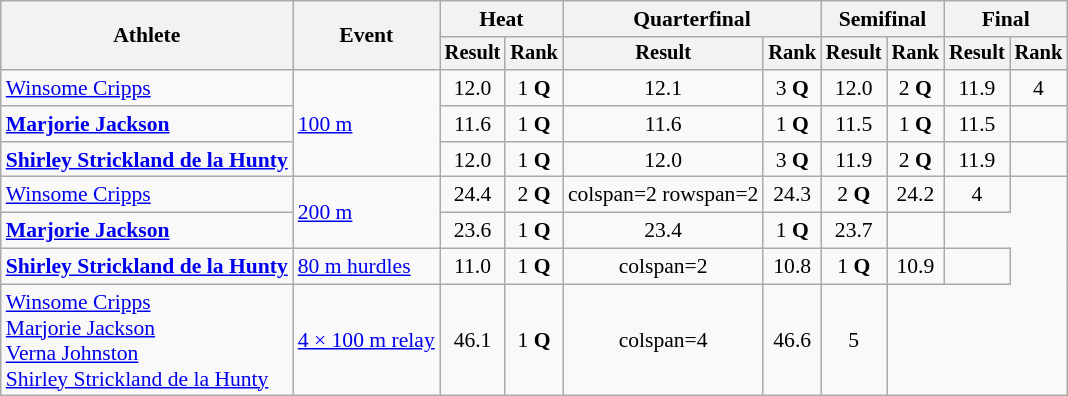<table class="wikitable" style="font-size:90%">
<tr>
<th rowspan=2>Athlete</th>
<th rowspan=2>Event</th>
<th colspan=2>Heat</th>
<th colspan=2>Quarterfinal</th>
<th colspan=2>Semifinal</th>
<th colspan=2>Final</th>
</tr>
<tr style="font-size:95%">
<th>Result</th>
<th>Rank</th>
<th>Result</th>
<th>Rank</th>
<th>Result</th>
<th>Rank</th>
<th>Result</th>
<th>Rank</th>
</tr>
<tr align=center>
<td align=left><a href='#'>Winsome Cripps</a></td>
<td align=left rowspan=3><a href='#'>100 m</a></td>
<td>12.0</td>
<td>1 <strong>Q</strong></td>
<td>12.1</td>
<td>3 <strong>Q</strong></td>
<td>12.0</td>
<td>2 <strong>Q</strong></td>
<td>11.9</td>
<td>4</td>
</tr>
<tr align=center>
<td align=left><strong><a href='#'>Marjorie Jackson</a></strong></td>
<td>11.6</td>
<td>1 <strong>Q</strong></td>
<td>11.6</td>
<td>1 <strong>Q</strong></td>
<td>11.5</td>
<td>1 <strong>Q</strong></td>
<td>11.5</td>
<td></td>
</tr>
<tr align=center>
<td align=left><strong><a href='#'>Shirley Strickland de la Hunty</a></strong></td>
<td>12.0</td>
<td>1 <strong>Q</strong></td>
<td>12.0</td>
<td>3 <strong>Q</strong></td>
<td>11.9</td>
<td>2 <strong>Q</strong></td>
<td>11.9</td>
<td></td>
</tr>
<tr align=center>
<td align=left><a href='#'>Winsome Cripps</a></td>
<td align=left rowspan=2><a href='#'>200 m</a></td>
<td>24.4</td>
<td>2 <strong>Q</strong></td>
<td>colspan=2 rowspan=2 </td>
<td>24.3</td>
<td>2 <strong>Q</strong></td>
<td>24.2</td>
<td>4</td>
</tr>
<tr align=center>
<td align=left><strong><a href='#'>Marjorie Jackson</a></strong></td>
<td>23.6</td>
<td>1 <strong>Q</strong></td>
<td>23.4</td>
<td>1 <strong>Q</strong></td>
<td>23.7</td>
<td></td>
</tr>
<tr align=center>
<td align=left><strong><a href='#'>Shirley Strickland de la Hunty</a></strong></td>
<td align=left><a href='#'>80 m hurdles</a></td>
<td>11.0</td>
<td>1 <strong>Q</strong></td>
<td>colspan=2 </td>
<td>10.8</td>
<td>1 <strong>Q</strong></td>
<td>10.9</td>
<td></td>
</tr>
<tr align=center>
<td align=left><a href='#'>Winsome Cripps</a><br><a href='#'>Marjorie Jackson</a><br><a href='#'>Verna Johnston</a><br><a href='#'>Shirley Strickland de la Hunty</a></td>
<td align=left><a href='#'>4 × 100 m relay</a></td>
<td>46.1</td>
<td>1 <strong>Q</strong></td>
<td>colspan=4 </td>
<td>46.6</td>
<td>5</td>
</tr>
</table>
